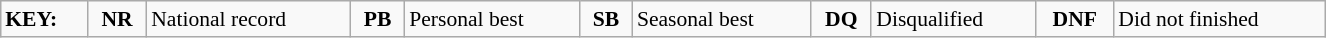<table class="wikitable" style="margin:0.5em auto; font-size:90%;position:relative;" width=70%>
<tr>
<td><strong>KEY:</strong></td>
<td align=center><strong>NR</strong></td>
<td>National record</td>
<td align=center><strong>PB</strong></td>
<td>Personal best</td>
<td align=center><strong>SB</strong></td>
<td>Seasonal best</td>
<td align=center><strong>DQ</strong></td>
<td>Disqualified</td>
<td align=center><strong>DNF</strong></td>
<td>Did not finished</td>
</tr>
</table>
